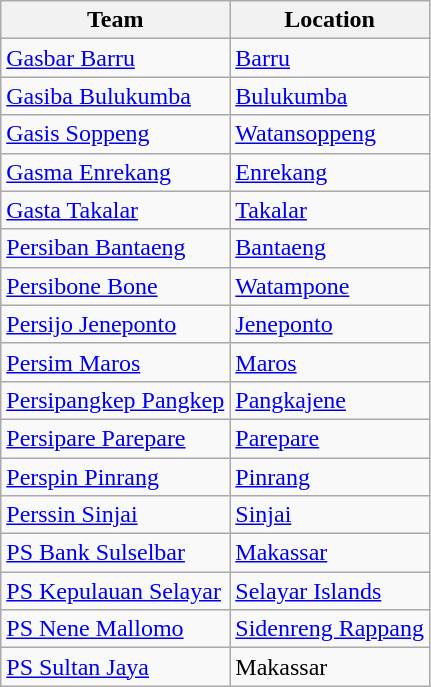<table class="wikitable sortable">
<tr>
<th>Team</th>
<th>Location</th>
</tr>
<tr>
<td><a href='#'>Gasbar Barru</a></td>
<td><a href='#'>Barru</a></td>
</tr>
<tr>
<td><a href='#'>Gasiba Bulukumba</a></td>
<td><a href='#'>Bulukumba</a></td>
</tr>
<tr>
<td><a href='#'>Gasis Soppeng</a></td>
<td><a href='#'>Watansoppeng</a></td>
</tr>
<tr>
<td><a href='#'>Gasma Enrekang</a></td>
<td><a href='#'>Enrekang</a></td>
</tr>
<tr>
<td><a href='#'>Gasta Takalar</a></td>
<td><a href='#'>Takalar</a></td>
</tr>
<tr>
<td><a href='#'>Persiban Bantaeng</a></td>
<td><a href='#'>Bantaeng</a></td>
</tr>
<tr>
<td><a href='#'>Persibone Bone</a></td>
<td><a href='#'>Watampone</a></td>
</tr>
<tr>
<td><a href='#'>Persijo Jeneponto</a></td>
<td><a href='#'>Jeneponto</a></td>
</tr>
<tr>
<td><a href='#'>Persim Maros</a></td>
<td><a href='#'>Maros</a></td>
</tr>
<tr>
<td><a href='#'>Persipangkep Pangkep</a></td>
<td><a href='#'>Pangkajene</a></td>
</tr>
<tr>
<td><a href='#'>Persipare Parepare</a></td>
<td><a href='#'>Parepare</a></td>
</tr>
<tr>
<td><a href='#'>Perspin Pinrang</a></td>
<td><a href='#'>Pinrang</a></td>
</tr>
<tr>
<td><a href='#'>Perssin Sinjai</a></td>
<td><a href='#'>Sinjai</a></td>
</tr>
<tr>
<td><a href='#'>PS Bank Sulselbar</a></td>
<td><a href='#'>Makassar</a></td>
</tr>
<tr>
<td><a href='#'>PS Kepulauan Selayar</a></td>
<td><a href='#'>Selayar Islands</a></td>
</tr>
<tr>
<td><a href='#'>PS Nene Mallomo</a></td>
<td><a href='#'>Sidenreng Rappang</a></td>
</tr>
<tr>
<td><a href='#'>PS Sultan Jaya</a></td>
<td>Makassar</td>
</tr>
</table>
